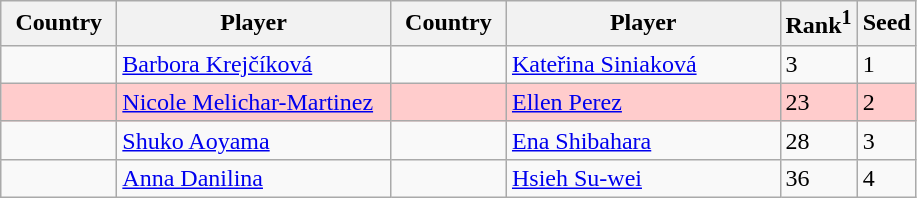<table class="sortable wikitable">
<tr>
<th width="70">Country</th>
<th width="175">Player</th>
<th width="70">Country</th>
<th width="175">Player</th>
<th>Rank<sup>1</sup></th>
<th>Seed</th>
</tr>
<tr>
<td></td>
<td><a href='#'>Barbora Krejčíková</a></td>
<td></td>
<td><a href='#'>Kateřina Siniaková</a></td>
<td>3</td>
<td>1</td>
</tr>
<tr bgcolor=#fcc>
<td></td>
<td><a href='#'>Nicole Melichar-Martinez</a></td>
<td></td>
<td><a href='#'>Ellen Perez</a></td>
<td>23</td>
<td>2</td>
</tr>
<tr>
<td></td>
<td><a href='#'>Shuko Aoyama</a></td>
<td></td>
<td><a href='#'>Ena Shibahara</a></td>
<td>28</td>
<td>3</td>
</tr>
<tr>
<td></td>
<td><a href='#'>Anna Danilina</a></td>
<td></td>
<td><a href='#'>Hsieh Su-wei</a></td>
<td>36</td>
<td>4</td>
</tr>
</table>
